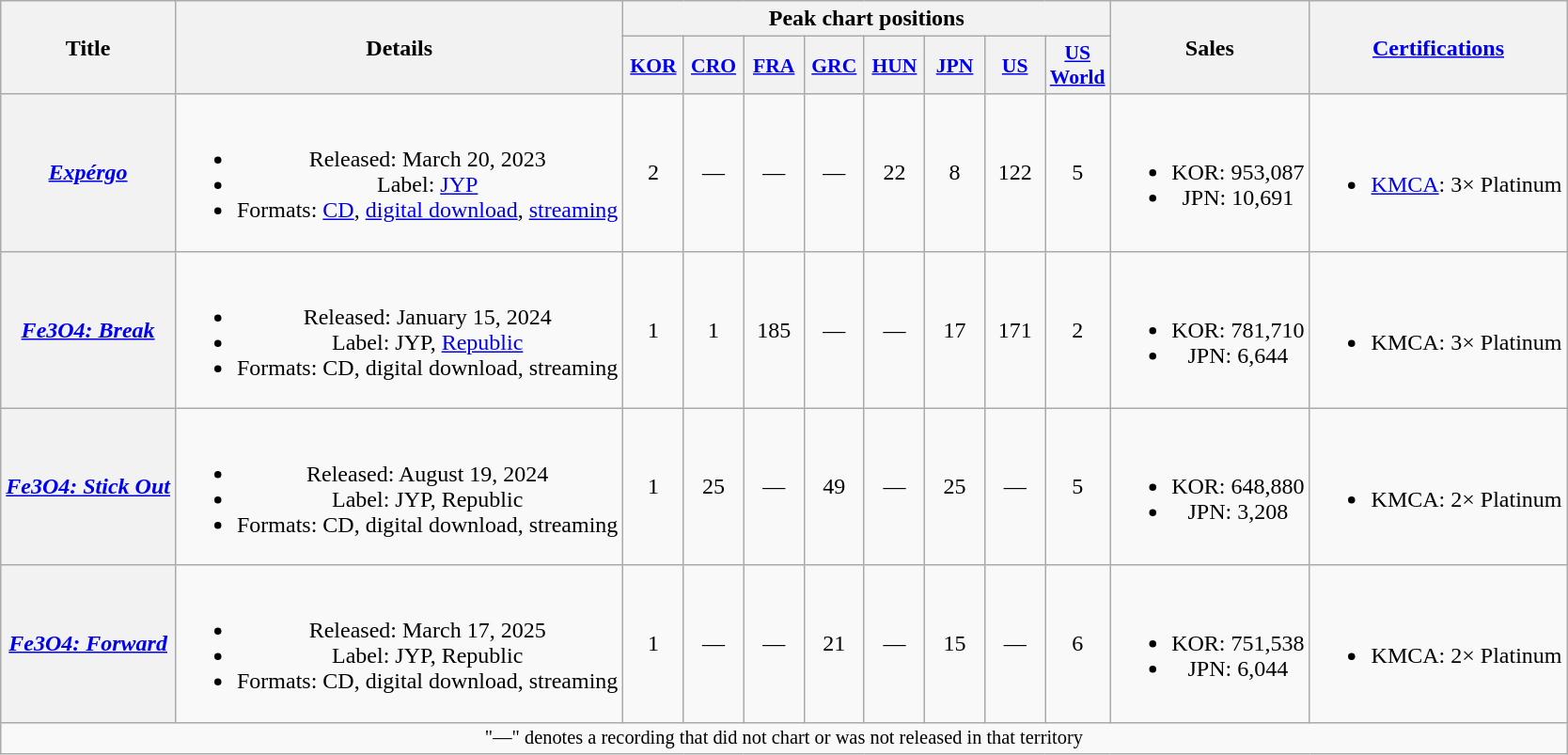<table class="wikitable plainrowheaders" style="text-align:center">
<tr>
<th scope="col" rowspan="2">Title</th>
<th scope="col" rowspan="2">Details</th>
<th scope="col" colspan="8">Peak chart positions</th>
<th scope="col" rowspan="2">Sales</th>
<th scope="col" rowspan="2"><a href='#'>Certifications</a></th>
</tr>
<tr>
<th scope="col" style="font-size:90%; width:2.5em"><a href='#'>KOR</a><br></th>
<th scope="col" style="font-size:90%; width:2.5em"><a href='#'>CRO</a><br></th>
<th scope="col" style="font-size:90%; width:2.5em"><a href='#'>FRA</a><br></th>
<th scope="col" style="font-size:90%; width:2.5em"><a href='#'>GRC</a><br></th>
<th scope="col" style="font-size:90%; width:2.5em"><a href='#'>HUN</a><br></th>
<th scope="col" style="font-size:90%; width:2.5em"><a href='#'>JPN</a><br></th>
<th scope="col" style="font-size:90%; width:2.5em"><a href='#'>US</a><br></th>
<th scope="col" style="font-size:90%; width:2.5em"><a href='#'>US<br>World</a><br></th>
</tr>
<tr>
<th scope="row"><em><a href='#'>Expérgo</a></em></th>
<td><br><ul><li>Released: March 20, 2023</li><li>Label: <a href='#'>JYP</a></li><li>Formats: <a href='#'>CD</a>, <a href='#'>digital download</a>, <a href='#'>streaming</a></li></ul></td>
<td>2</td>
<td>—</td>
<td>—</td>
<td>—</td>
<td>22</td>
<td>8</td>
<td>122</td>
<td>5</td>
<td><br><ul><li>KOR: 953,087</li><li>JPN: 10,691</li></ul></td>
<td><br><ul><li><a href='#'>KMCA</a>: 3× Platinum</li></ul></td>
</tr>
<tr>
<th scope="row"><em><a href='#'>Fe3O4: Break</a></em></th>
<td><br><ul><li>Released: January 15, 2024</li><li>Label: JYP, <a href='#'>Republic</a></li><li>Formats: CD, digital download, streaming</li></ul></td>
<td>1</td>
<td>1</td>
<td>185</td>
<td>—</td>
<td>—</td>
<td>17</td>
<td>171</td>
<td>2</td>
<td><br><ul><li>KOR: 781,710</li><li>JPN: 6,644</li></ul></td>
<td><br><ul><li>KMCA: 3× Platinum</li></ul></td>
</tr>
<tr>
<th scope="row"><em><a href='#'>Fe3O4: Stick Out</a></em></th>
<td><br><ul><li>Released: August 19, 2024</li><li>Label: JYP, Republic</li><li>Formats: CD, digital download, streaming</li></ul></td>
<td>1</td>
<td>25</td>
<td>—</td>
<td>49</td>
<td>—</td>
<td>25</td>
<td>—</td>
<td>5</td>
<td><br><ul><li>KOR: 648,880</li><li>JPN: 3,208</li></ul></td>
<td><br><ul><li>KMCA: 2× Platinum</li></ul></td>
</tr>
<tr>
<th scope="row"><em><a href='#'>Fe3O4: Forward</a></em></th>
<td><br><ul><li>Released: March 17, 2025</li><li>Label: JYP, Republic</li><li>Formats: CD, digital download, streaming</li></ul></td>
<td>1</td>
<td>—</td>
<td>—</td>
<td>21</td>
<td>—</td>
<td>15</td>
<td>—</td>
<td>6</td>
<td><br><ul><li>KOR: 751,538</li><li>JPN: 6,044</li></ul></td>
<td><br><ul><li>KMCA: 2× Platinum</li></ul></td>
</tr>
<tr>
<td colspan="12" style="font-size:85%">"—" denotes a recording that did not chart or was not released in that territory</td>
</tr>
</table>
